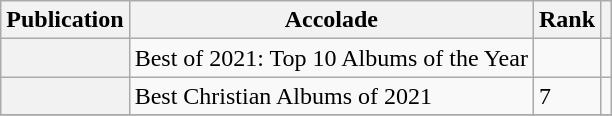<table class="sortable wikitable plainrowheaders  mw-collapsible">
<tr>
<th scope="col">Publication</th>
<th scope="col" class="unsortable">Accolade</th>
<th scope="col">Rank</th>
<th scope="col" class="unsortable"></th>
</tr>
<tr>
<th scope="row"><em></em></th>
<td>Best of 2021: Top 10 Albums of the Year</td>
<td></td>
<td></td>
</tr>
<tr>
<th scope="row"><em></em></th>
<td>Best Christian Albums of 2021</td>
<td>7</td>
<td></td>
</tr>
<tr>
</tr>
</table>
